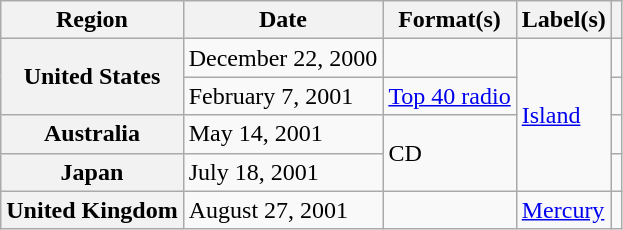<table class="wikitable plainrowheaders">
<tr>
<th scope="col">Region</th>
<th scope="col">Date</th>
<th scope="col">Format(s)</th>
<th scope="col">Label(s)</th>
<th scope="col"></th>
</tr>
<tr>
<th scope="row" rowspan="2">United States</th>
<td>December 22, 2000</td>
<td></td>
<td rowspan="4"><a href='#'>Island</a></td>
<td></td>
</tr>
<tr>
<td>February 7, 2001</td>
<td><a href='#'>Top 40 radio</a></td>
<td></td>
</tr>
<tr>
<th scope="row">Australia</th>
<td>May 14, 2001</td>
<td rowspan="2">CD</td>
<td></td>
</tr>
<tr>
<th scope="row">Japan</th>
<td>July 18, 2001</td>
<td></td>
</tr>
<tr>
<th scope="row">United Kingdom</th>
<td>August 27, 2001</td>
<td></td>
<td><a href='#'>Mercury</a></td>
<td></td>
</tr>
</table>
